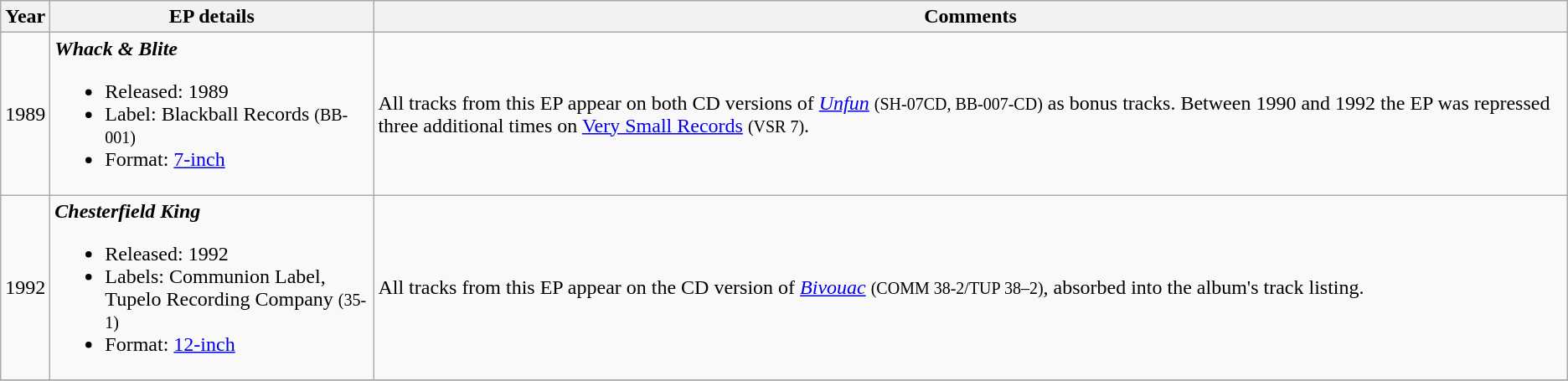<table class="wikitable">
<tr>
<th>Year</th>
<th width="250">EP details</th>
<th>Comments</th>
</tr>
<tr>
<td>1989</td>
<td><strong><em>Whack & Blite</em></strong><br><ul><li>Released: 1989</li><li>Label: Blackball Records <small>(BB-001)</small></li><li>Format: <a href='#'>7-inch</a></li></ul></td>
<td>All tracks from this EP appear on both CD versions of <em><a href='#'>Unfun</a></em> <small>(SH-07CD, BB-007-CD)</small> as bonus tracks. Between 1990 and 1992 the EP was repressed three additional times on <a href='#'>Very Small Records</a> <small>(VSR 7)</small>.</td>
</tr>
<tr>
<td>1992</td>
<td><strong><em>Chesterfield King</em></strong><br><ul><li>Released: 1992</li><li>Labels: Communion Label, Tupelo Recording Company <small>(35-1)</small></li><li>Format: <a href='#'>12-inch</a></li></ul></td>
<td>All tracks from this EP appear on the CD version of <em><a href='#'>Bivouac</a></em> <small>(COMM 38-2/TUP 38–2)</small>, absorbed into the album's track listing.</td>
</tr>
<tr>
</tr>
</table>
